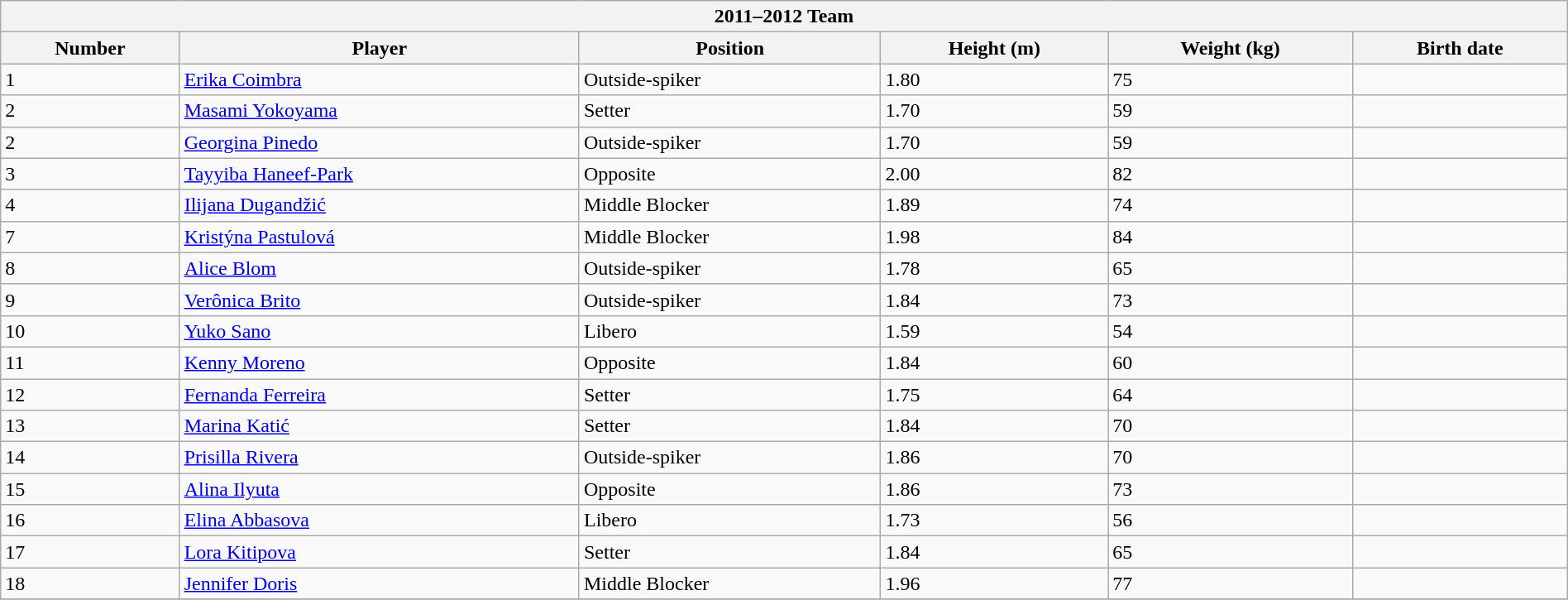<table class="wikitable collapsible collapsed" style="width:100%">
<tr>
<th colspan=6><strong>2011–2012 Team</strong></th>
</tr>
<tr>
<th>Number</th>
<th>Player</th>
<th>Position</th>
<th>Height (m)</th>
<th>Weight (kg)</th>
<th>Birth date</th>
</tr>
<tr>
<td>1</td>
<td> <a href='#'>Erika Coimbra</a></td>
<td>Outside-spiker</td>
<td>1.80</td>
<td>75</td>
<td></td>
</tr>
<tr>
<td>2</td>
<td> <a href='#'>Masami Yokoyama</a></td>
<td>Setter</td>
<td>1.70</td>
<td>59</td>
<td></td>
</tr>
<tr>
<td>2</td>
<td> <a href='#'>Georgina Pinedo</a></td>
<td>Outside-spiker</td>
<td>1.70</td>
<td>59</td>
<td></td>
</tr>
<tr>
<td>3</td>
<td> <a href='#'>Tayyiba Haneef-Park</a></td>
<td>Opposite</td>
<td>2.00</td>
<td>82</td>
<td></td>
</tr>
<tr>
<td>4</td>
<td> <a href='#'>Ilijana Dugandžić</a></td>
<td>Middle Blocker</td>
<td>1.89</td>
<td>74</td>
<td></td>
</tr>
<tr>
<td>7</td>
<td> <a href='#'>Kristýna Pastulová</a></td>
<td>Middle Blocker</td>
<td>1.98</td>
<td>84</td>
<td></td>
</tr>
<tr>
<td>8</td>
<td> <a href='#'>Alice Blom</a></td>
<td>Outside-spiker</td>
<td>1.78</td>
<td>65</td>
<td></td>
</tr>
<tr>
<td>9</td>
<td> <a href='#'>Verônica Brito</a></td>
<td>Outside-spiker</td>
<td>1.84</td>
<td>73</td>
<td></td>
</tr>
<tr>
<td>10</td>
<td> <a href='#'>Yuko Sano</a></td>
<td>Libero</td>
<td>1.59</td>
<td>54</td>
<td></td>
</tr>
<tr>
<td>11</td>
<td> <a href='#'>Kenny Moreno</a></td>
<td>Opposite</td>
<td>1.84</td>
<td>60</td>
<td></td>
</tr>
<tr>
<td>12</td>
<td> <a href='#'>Fernanda Ferreira</a></td>
<td>Setter</td>
<td>1.75</td>
<td>64</td>
<td></td>
</tr>
<tr>
<td>13</td>
<td> <a href='#'>Marina Katić</a></td>
<td>Setter</td>
<td>1.84</td>
<td>70</td>
<td></td>
</tr>
<tr>
<td>14</td>
<td> <a href='#'>Prisilla Rivera</a></td>
<td>Outside-spiker</td>
<td>1.86</td>
<td>70</td>
<td></td>
</tr>
<tr>
<td>15</td>
<td> <a href='#'>Alina Ilyuta</a></td>
<td>Opposite</td>
<td>1.86</td>
<td>73</td>
<td></td>
</tr>
<tr>
<td>16</td>
<td> <a href='#'>Elina Abbasova</a></td>
<td>Libero</td>
<td>1.73</td>
<td>56</td>
<td></td>
</tr>
<tr>
<td>17</td>
<td> <a href='#'>Lora Kitipova</a>  </td>
<td>Setter</td>
<td>1.84</td>
<td>65</td>
<td></td>
</tr>
<tr>
<td>18</td>
<td> <a href='#'>Jennifer Doris</a></td>
<td>Middle Blocker</td>
<td>1.96</td>
<td>77</td>
<td></td>
</tr>
<tr>
</tr>
</table>
